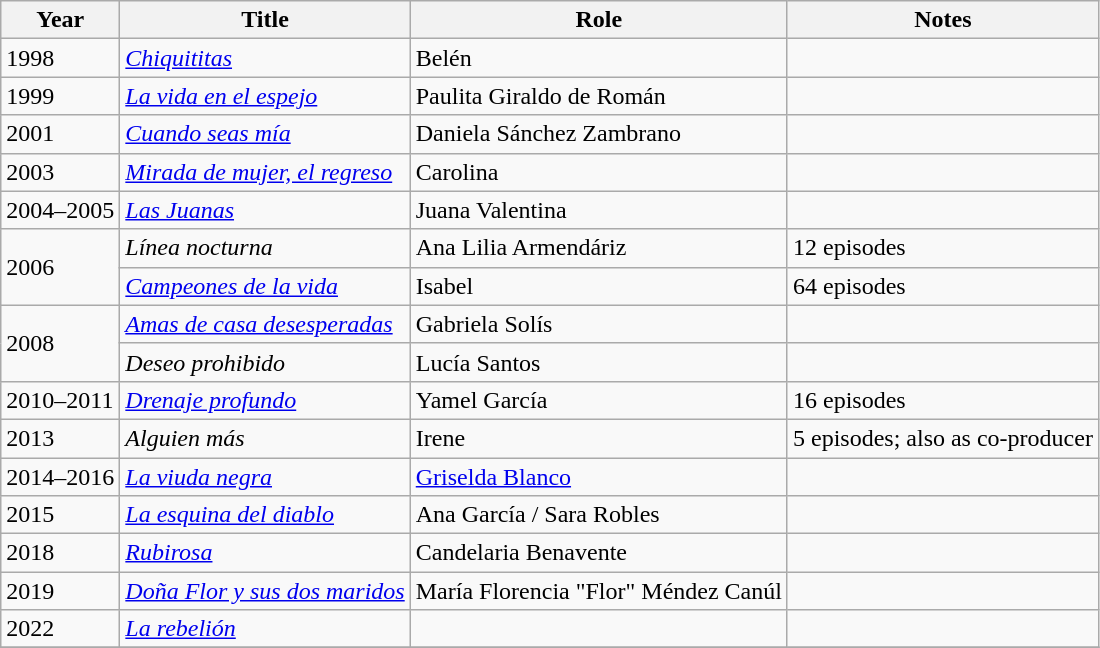<table class="wikitable sortable">
<tr>
<th>Year</th>
<th>Title</th>
<th>Role</th>
<th>Notes</th>
</tr>
<tr>
<td>1998</td>
<td><em><a href='#'>Chiquititas</a></em></td>
<td>Belén</td>
<td></td>
</tr>
<tr>
<td>1999</td>
<td><em><a href='#'>La vida en el espejo</a></em></td>
<td>Paulita Giraldo de Román</td>
<td></td>
</tr>
<tr>
<td>2001</td>
<td><em><a href='#'>Cuando seas mía</a></em></td>
<td>Daniela Sánchez Zambrano</td>
<td></td>
</tr>
<tr>
<td>2003</td>
<td><em><a href='#'>Mirada de mujer, el regreso</a></em></td>
<td>Carolina</td>
<td></td>
</tr>
<tr>
<td>2004–2005</td>
<td><em><a href='#'>Las Juanas</a></em></td>
<td>Juana Valentina</td>
<td></td>
</tr>
<tr>
<td rowspan="2">2006</td>
<td><em>Línea nocturna</em></td>
<td>Ana Lilia Armendáriz</td>
<td>12 episodes</td>
</tr>
<tr>
<td><em><a href='#'>Campeones de la vida</a></em></td>
<td>Isabel</td>
<td>64 episodes</td>
</tr>
<tr>
<td rowspan="2">2008</td>
<td><em><a href='#'>Amas de casa desesperadas</a></em></td>
<td>Gabriela Solís</td>
<td></td>
</tr>
<tr>
<td><em>Deseo prohibido</em></td>
<td>Lucía Santos</td>
<td></td>
</tr>
<tr>
<td>2010–2011</td>
<td><em><a href='#'>Drenaje profundo</a></em></td>
<td>Yamel García</td>
<td>16 episodes</td>
</tr>
<tr>
<td>2013</td>
<td><em>Alguien más</em></td>
<td>Irene</td>
<td>5 episodes; also as co-producer</td>
</tr>
<tr>
<td>2014–2016</td>
<td><em><a href='#'>La viuda negra</a></em></td>
<td><a href='#'>Griselda Blanco</a></td>
<td></td>
</tr>
<tr>
<td>2015</td>
<td><em><a href='#'>La esquina del diablo</a></em></td>
<td>Ana García / Sara Robles</td>
<td></td>
</tr>
<tr>
<td>2018</td>
<td><em><a href='#'>Rubirosa</a></em></td>
<td>Candelaria Benavente</td>
<td></td>
</tr>
<tr>
<td>2019</td>
<td><em><a href='#'>Doña Flor y sus dos maridos</a></em></td>
<td>María Florencia "Flor" Méndez Canúl</td>
<td></td>
</tr>
<tr>
<td>2022</td>
<td><em><a href='#'>La rebelión</a></em></td>
<td></td>
<td></td>
</tr>
<tr>
</tr>
</table>
